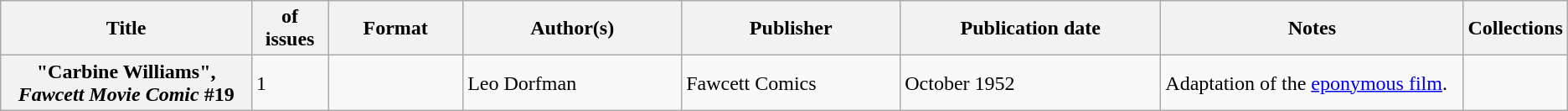<table class="wikitable">
<tr>
<th>Title</th>
<th style="width:40pt"> of issues</th>
<th style="width:75pt">Format</th>
<th style="width:125pt">Author(s)</th>
<th style="width:125pt">Publisher</th>
<th style="width:150pt">Publication date</th>
<th style="width:175pt">Notes</th>
<th>Collections</th>
</tr>
<tr>
<th>"Carbine Williams", <em>Fawcett Movie Comic</em> #19</th>
<td>1</td>
<td></td>
<td>Leo Dorfman</td>
<td>Fawcett Comics</td>
<td>October 1952</td>
<td>Adaptation of the <a href='#'>eponymous film</a>.</td>
<td></td>
</tr>
</table>
